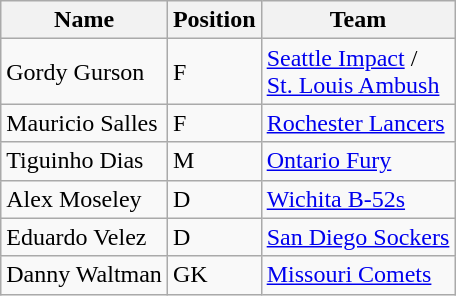<table class="wikitable">
<tr>
<th>Name</th>
<th>Position</th>
<th>Team</th>
</tr>
<tr>
<td>Gordy Gurson</td>
<td>F</td>
<td><a href='#'>Seattle Impact</a> /<br><a href='#'>St. Louis Ambush</a></td>
</tr>
<tr>
<td>Mauricio Salles</td>
<td>F</td>
<td><a href='#'>Rochester Lancers</a></td>
</tr>
<tr>
<td>Tiguinho Dias</td>
<td>M</td>
<td><a href='#'>Ontario Fury</a></td>
</tr>
<tr>
<td>Alex Moseley</td>
<td>D</td>
<td><a href='#'>Wichita B-52s</a></td>
</tr>
<tr>
<td>Eduardo Velez</td>
<td>D</td>
<td><a href='#'>San Diego Sockers</a></td>
</tr>
<tr>
<td>Danny Waltman</td>
<td>GK</td>
<td><a href='#'>Missouri Comets</a></td>
</tr>
</table>
